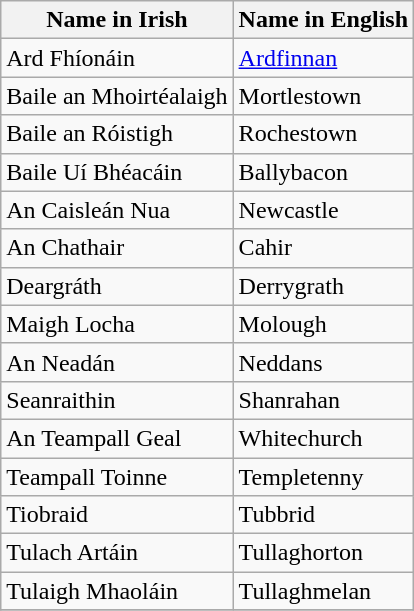<table class="wikitable">
<tr>
<th>Name in Irish</th>
<th>Name in English</th>
</tr>
<tr>
<td>Ard Fhíonáin</td>
<td><a href='#'>Ardfinnan</a></td>
</tr>
<tr>
<td>Baile an Mhoirtéalaigh</td>
<td>Mortlestown</td>
</tr>
<tr>
<td>Baile an Róistigh</td>
<td>Rochestown</td>
</tr>
<tr>
<td>Baile Uí Bhéacáin</td>
<td>Ballybacon</td>
</tr>
<tr>
<td>An Caisleán Nua</td>
<td>Newcastle</td>
</tr>
<tr>
<td>An Chathair</td>
<td>Cahir</td>
</tr>
<tr>
<td>Deargráth</td>
<td>Derrygrath</td>
</tr>
<tr>
<td>Maigh Locha</td>
<td>Molough</td>
</tr>
<tr>
<td>An Neadán</td>
<td>Neddans</td>
</tr>
<tr>
<td>Seanraithin</td>
<td>Shanrahan</td>
</tr>
<tr>
<td>An Teampall Geal</td>
<td>Whitechurch</td>
</tr>
<tr>
<td>Teampall Toinne</td>
<td>Templetenny</td>
</tr>
<tr>
<td>Tiobraid</td>
<td>Tubbrid</td>
</tr>
<tr>
<td>Tulach Artáin</td>
<td>Tullaghorton</td>
</tr>
<tr>
<td>Tulaigh Mhaoláin</td>
<td>Tullaghmelan</td>
</tr>
<tr>
</tr>
</table>
